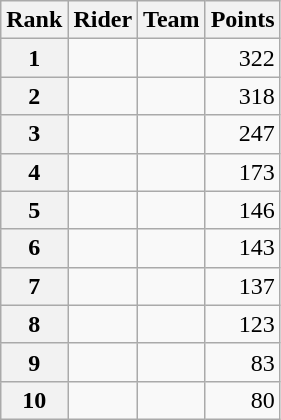<table class="wikitable">
<tr>
<th scope="col">Rank</th>
<th scope="col">Rider</th>
<th scope="col">Team</th>
<th scope="col">Points</th>
</tr>
<tr>
<th scope="row">1</th>
<td></td>
<td></td>
<td style="text-align:right;">322</td>
</tr>
<tr>
<th scope="row">2</th>
<td></td>
<td></td>
<td style="text-align:right;">318</td>
</tr>
<tr>
<th scope="row">3</th>
<td></td>
<td></td>
<td style="text-align:right;">247</td>
</tr>
<tr>
<th scope="row">4</th>
<td></td>
<td></td>
<td style="text-align:right;">173</td>
</tr>
<tr>
<th scope="row">5</th>
<td></td>
<td></td>
<td style="text-align:right;">146</td>
</tr>
<tr>
<th scope="row">6</th>
<td> </td>
<td></td>
<td style="text-align:right;">143</td>
</tr>
<tr>
<th scope="row">7</th>
<td></td>
<td></td>
<td style="text-align:right;">137</td>
</tr>
<tr>
<th scope="row">8</th>
<td></td>
<td></td>
<td style="text-align:right;">123</td>
</tr>
<tr>
<th scope="row">9</th>
<td></td>
<td></td>
<td style="text-align:right;">83</td>
</tr>
<tr>
<th scope="row">10</th>
<td></td>
<td></td>
<td style="text-align:right;">80</td>
</tr>
</table>
